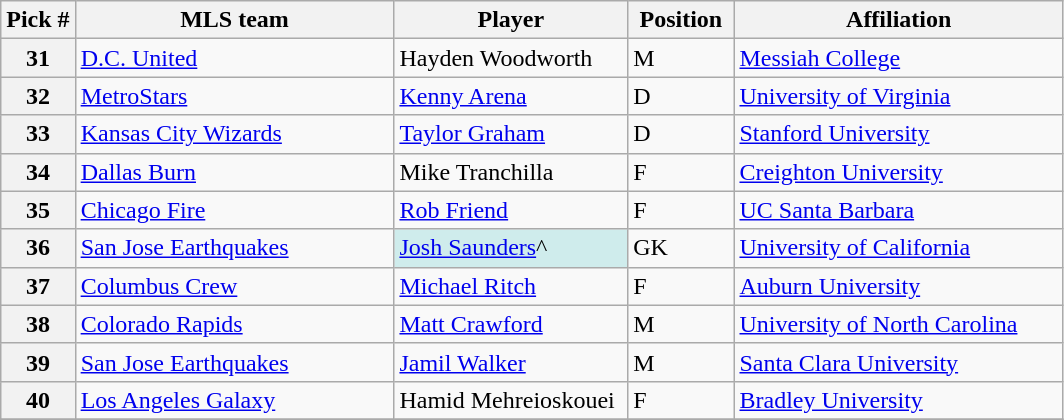<table class="wikitable sortable">
<tr>
<th width=7%>Pick #</th>
<th width=30%>MLS team</th>
<th width=22%>Player</th>
<th width=10%>Position</th>
<th>Affiliation</th>
</tr>
<tr>
<th>31</th>
<td><a href='#'>D.C. United</a></td>
<td>Hayden Woodworth</td>
<td>M</td>
<td><a href='#'>Messiah College</a></td>
</tr>
<tr>
<th>32</th>
<td><a href='#'>MetroStars</a></td>
<td><a href='#'>Kenny Arena</a></td>
<td>D</td>
<td><a href='#'>University of Virginia</a></td>
</tr>
<tr>
<th>33</th>
<td><a href='#'>Kansas City Wizards</a></td>
<td><a href='#'>Taylor Graham</a></td>
<td>D</td>
<td><a href='#'>Stanford University</a></td>
</tr>
<tr>
<th>34</th>
<td><a href='#'>Dallas Burn</a></td>
<td>Mike Tranchilla</td>
<td>F</td>
<td><a href='#'>Creighton University</a></td>
</tr>
<tr>
<th>35</th>
<td><a href='#'>Chicago Fire</a></td>
<td><a href='#'>Rob Friend</a></td>
<td>F</td>
<td><a href='#'>UC Santa Barbara</a></td>
</tr>
<tr>
<th>36</th>
<td><a href='#'>San Jose Earthquakes</a></td>
<td style="background:#CFECEC"><a href='#'>Josh Saunders</a>^</td>
<td>GK</td>
<td><a href='#'>University of California</a></td>
</tr>
<tr>
<th>37</th>
<td><a href='#'>Columbus Crew</a></td>
<td><a href='#'>Michael Ritch</a></td>
<td>F</td>
<td><a href='#'>Auburn University</a></td>
</tr>
<tr>
<th>38</th>
<td><a href='#'>Colorado Rapids</a></td>
<td><a href='#'>Matt Crawford</a></td>
<td>M</td>
<td><a href='#'>University of North Carolina</a></td>
</tr>
<tr>
<th>39</th>
<td><a href='#'>San Jose Earthquakes</a></td>
<td><a href='#'>Jamil Walker</a></td>
<td>M</td>
<td><a href='#'>Santa Clara University</a></td>
</tr>
<tr>
<th>40</th>
<td><a href='#'>Los Angeles Galaxy</a></td>
<td>Hamid Mehreioskouei</td>
<td>F</td>
<td><a href='#'>Bradley University</a></td>
</tr>
<tr>
</tr>
</table>
